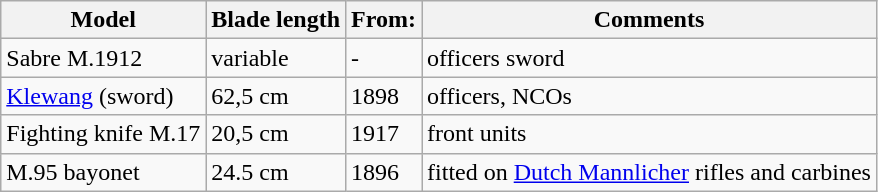<table class="wikitable sortable">
<tr>
<th>Model</th>
<th>Blade length</th>
<th>From:</th>
<th>Comments</th>
</tr>
<tr>
<td>Sabre M.1912</td>
<td>variable</td>
<td>-</td>
<td>officers sword</td>
</tr>
<tr>
<td><a href='#'>Klewang</a> (sword)</td>
<td>62,5 cm</td>
<td>1898</td>
<td>officers, NCOs</td>
</tr>
<tr>
<td>Fighting knife M.17</td>
<td>20,5 cm</td>
<td>1917</td>
<td>front units</td>
</tr>
<tr>
<td>M.95 bayonet</td>
<td>24.5 cm</td>
<td>1896</td>
<td>fitted on <a href='#'>Dutch Mannlicher</a> rifles and carbines</td>
</tr>
</table>
